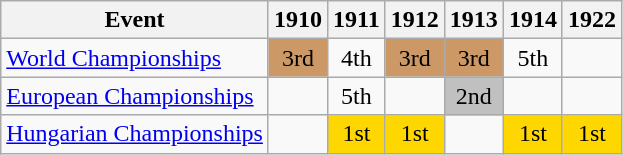<table class="wikitable">
<tr>
<th>Event</th>
<th>1910</th>
<th>1911</th>
<th>1912</th>
<th>1913</th>
<th>1914</th>
<th>1922</th>
</tr>
<tr>
<td><a href='#'>World Championships</a></td>
<td align="center" bgcolor="#cc9966">3rd</td>
<td align="center">4th</td>
<td align="center" bgcolor="#cc9966">3rd</td>
<td align="center" bgcolor="#cc9966">3rd</td>
<td align="center">5th</td>
<td></td>
</tr>
<tr>
<td><a href='#'>European Championships</a></td>
<td></td>
<td align="center">5th</td>
<td></td>
<td align="center" bgcolor="silver">2nd</td>
<td></td>
<td></td>
</tr>
<tr>
<td><a href='#'>Hungarian Championships</a></td>
<td></td>
<td align="center" bgcolor="gold">1st</td>
<td align="center" bgcolor="gold">1st</td>
<td></td>
<td align="center" bgcolor="gold">1st</td>
<td align="center" bgcolor="gold">1st</td>
</tr>
</table>
